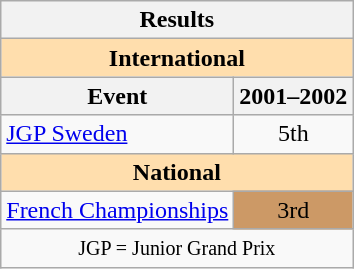<table class="wikitable" style="text-align:center">
<tr>
<th colspan=2 align=center><strong>Results</strong></th>
</tr>
<tr>
<th style="background-color: #ffdead; " colspan=2 align=center><strong>International</strong></th>
</tr>
<tr>
<th>Event</th>
<th>2001–2002</th>
</tr>
<tr>
<td align=left><a href='#'>JGP Sweden</a></td>
<td>5th</td>
</tr>
<tr>
<th style="background-color: #ffdead; " colspan=2 align=center><strong>National</strong></th>
</tr>
<tr>
<td align=left><a href='#'>French Championships</a></td>
<td bgcolor=cc9966>3rd</td>
</tr>
<tr>
<td colspan=2 align=center><small> JGP = Junior Grand Prix </small></td>
</tr>
</table>
